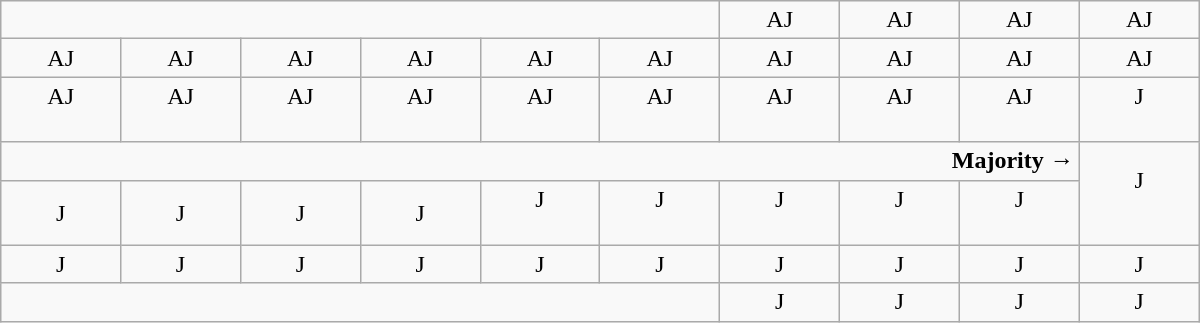<table class="wikitable" style="text-align:center" width=800px>
<tr>
<td colspan=6></td>
<td>AJ</td>
<td>AJ</td>
<td>AJ</td>
<td>AJ</td>
</tr>
<tr>
<td width=50px >AJ</td>
<td width=50px >AJ</td>
<td width=50px >AJ</td>
<td width=50px >AJ</td>
<td width=50px >AJ</td>
<td width=50px >AJ</td>
<td width=50px >AJ</td>
<td width=50px >AJ</td>
<td width=50px >AJ</td>
<td width=50px >AJ</td>
</tr>
<tr>
<td>AJ<br><br></td>
<td>AJ<br><br></td>
<td>AJ<br><br></td>
<td>AJ<br><br></td>
<td>AJ<br><br></td>
<td>AJ<br><br></td>
<td>AJ<br><br></td>
<td>AJ<br><br></td>
<td>AJ<br><br></td>
<td>J<br><br></td>
</tr>
<tr>
<td colspan=9 align=right><strong>Majority →</strong></td>
<td rowspan=2 >J<br><br></td>
</tr>
<tr>
<td>J</td>
<td>J</td>
<td>J</td>
<td>J</td>
<td>J<br><br></td>
<td>J<br><br></td>
<td>J<br><br></td>
<td>J<br><br></td>
<td>J<br><br></td>
</tr>
<tr>
<td>J</td>
<td>J</td>
<td>J</td>
<td>J</td>
<td>J</td>
<td>J</td>
<td>J</td>
<td>J</td>
<td>J</td>
<td>J</td>
</tr>
<tr>
<td colspan=6></td>
<td>J</td>
<td>J</td>
<td>J</td>
<td>J</td>
</tr>
</table>
